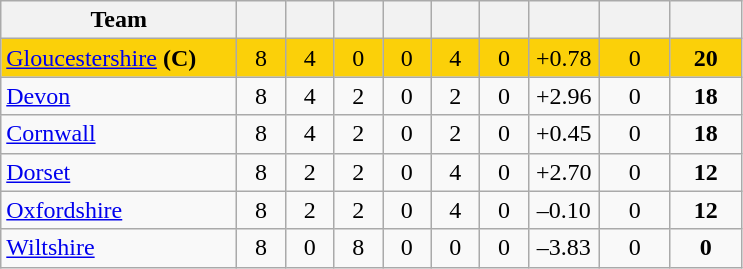<table class="wikitable" style="text-align:center">
<tr>
<th width="150">Team</th>
<th width="25"></th>
<th width="25"></th>
<th width="25"></th>
<th width="25"></th>
<th width="25"></th>
<th width="25"></th>
<th width="40"></th>
<th width="40"></th>
<th width="40"></th>
</tr>
<tr style="background:#fbd009">
<td style="text-align:left"><a href='#'>Gloucestershire</a> <strong>(C)</strong></td>
<td>8</td>
<td>4</td>
<td>0</td>
<td>0</td>
<td>4</td>
<td>0</td>
<td>+0.78</td>
<td>0</td>
<td><strong>20</strong></td>
</tr>
<tr>
<td style="text-align:left"><a href='#'>Devon</a></td>
<td>8</td>
<td>4</td>
<td>2</td>
<td>0</td>
<td>2</td>
<td>0</td>
<td>+2.96</td>
<td>0</td>
<td><strong>18</strong></td>
</tr>
<tr>
<td style="text-align:left"><a href='#'>Cornwall</a></td>
<td>8</td>
<td>4</td>
<td>2</td>
<td>0</td>
<td>2</td>
<td>0</td>
<td>+0.45</td>
<td>0</td>
<td><strong>18</strong></td>
</tr>
<tr>
<td style="text-align:left"><a href='#'>Dorset</a></td>
<td>8</td>
<td>2</td>
<td>2</td>
<td>0</td>
<td>4</td>
<td>0</td>
<td>+2.70</td>
<td>0</td>
<td><strong>12</strong></td>
</tr>
<tr>
<td style="text-align:left"><a href='#'>Oxfordshire</a></td>
<td>8</td>
<td>2</td>
<td>2</td>
<td>0</td>
<td>4</td>
<td>0</td>
<td>–0.10</td>
<td>0</td>
<td><strong>12</strong></td>
</tr>
<tr>
<td style="text-align:left"><a href='#'>Wiltshire</a></td>
<td>8</td>
<td>0</td>
<td>8</td>
<td>0</td>
<td>0</td>
<td>0</td>
<td>–3.83</td>
<td>0</td>
<td><strong>0</strong></td>
</tr>
</table>
